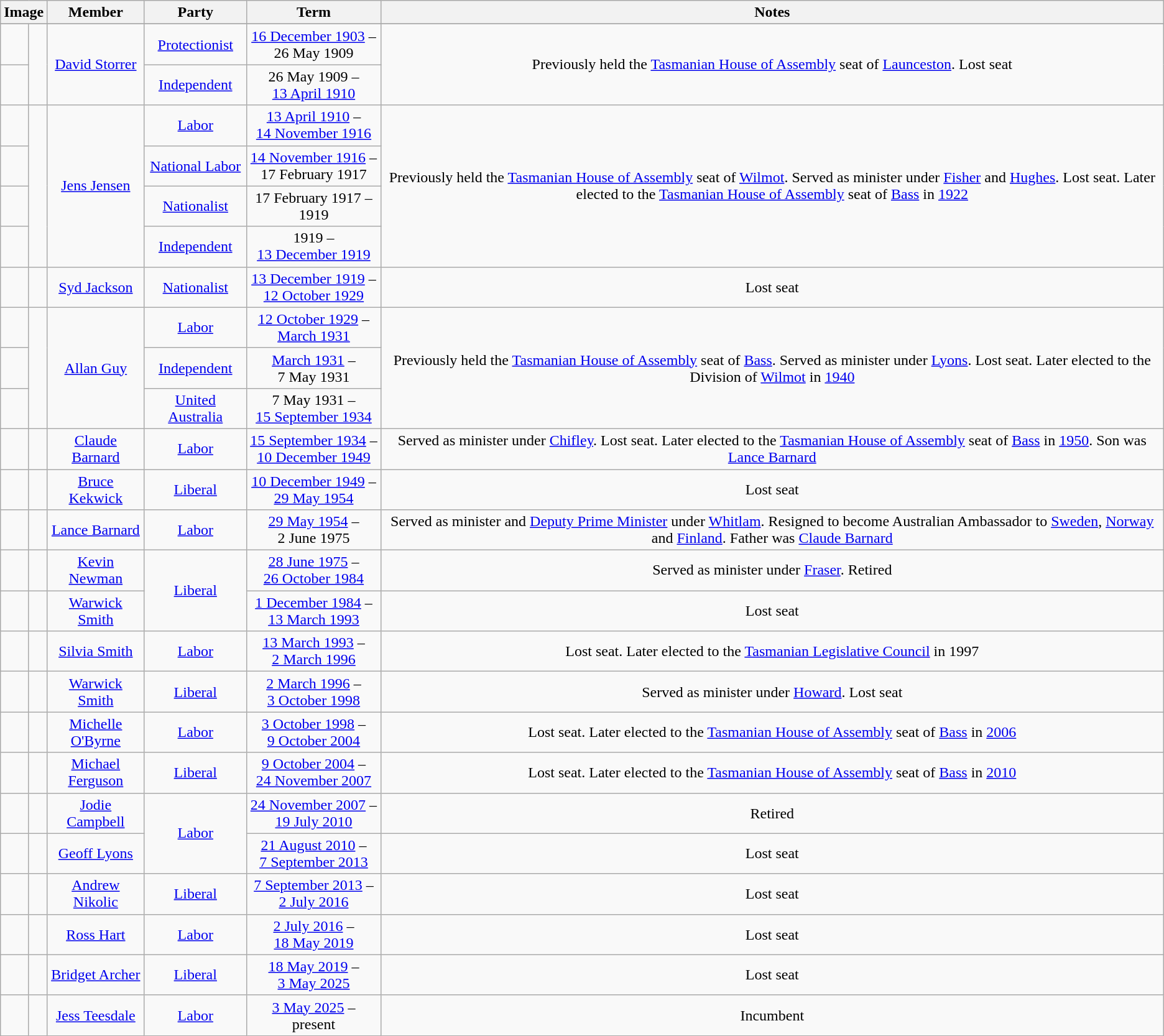<table class=wikitable style="text-align:center">
<tr>
<th colspan=2>Image</th>
<th>Member</th>
<th>Party</th>
<th>Term</th>
<th>Notes</th>
</tr>
<tr>
</tr>
<tr>
<td> </td>
<td rowspan=2></td>
<td rowspan=2><a href='#'>David Storrer</a><br></td>
<td><a href='#'>Protectionist</a></td>
<td nowrap><a href='#'>16 December 1903</a> –<br>26 May 1909</td>
<td rowspan=2>Previously held the <a href='#'>Tasmanian House of Assembly</a> seat of <a href='#'>Launceston</a>. Lost seat</td>
</tr>
<tr>
<td> </td>
<td nowrap><a href='#'>Independent</a></td>
<td nowrap>26 May 1909 –<br><a href='#'>13 April 1910</a></td>
</tr>
<tr>
<td> </td>
<td rowspan=4></td>
<td rowspan=4><a href='#'>Jens Jensen</a><br></td>
<td><a href='#'>Labor</a></td>
<td nowrap><a href='#'>13 April 1910</a> –<br><a href='#'>14 November 1916</a></td>
<td rowspan=4>Previously held the <a href='#'>Tasmanian House of Assembly</a> seat of <a href='#'>Wilmot</a>. Served as minister under <a href='#'>Fisher</a> and <a href='#'>Hughes</a>. Lost seat. Later elected to the <a href='#'>Tasmanian House of Assembly</a> seat of <a href='#'>Bass</a> in <a href='#'>1922</a></td>
</tr>
<tr>
<td> </td>
<td nowrap><a href='#'>National Labor</a></td>
<td nowrap><a href='#'>14 November 1916</a> –<br>17 February 1917</td>
</tr>
<tr>
<td> </td>
<td nowrap><a href='#'>Nationalist</a></td>
<td nowrap>17 February 1917 –<br>1919</td>
</tr>
<tr>
<td> </td>
<td nowrap><a href='#'>Independent</a></td>
<td nowrap>1919 –<br><a href='#'>13 December 1919</a></td>
</tr>
<tr>
<td> </td>
<td></td>
<td><a href='#'>Syd Jackson</a><br></td>
<td><a href='#'>Nationalist</a></td>
<td nowrap><a href='#'>13 December 1919</a> –<br><a href='#'>12 October 1929</a></td>
<td>Lost seat</td>
</tr>
<tr>
<td> </td>
<td rowspan=3></td>
<td rowspan=3><a href='#'>Allan Guy</a><br></td>
<td><a href='#'>Labor</a></td>
<td nowrap><a href='#'>12 October 1929</a> –<br><a href='#'>March 1931</a></td>
<td rowspan=3>Previously held the <a href='#'>Tasmanian House of Assembly</a> seat of <a href='#'>Bass</a>. Served as minister under <a href='#'>Lyons</a>. Lost seat. Later elected to the Division of <a href='#'>Wilmot</a> in <a href='#'>1940</a></td>
</tr>
<tr>
<td> </td>
<td><a href='#'>Independent</a></td>
<td nowrap><a href='#'>March 1931</a> –<br>7 May 1931</td>
</tr>
<tr>
<td> </td>
<td><a href='#'>United Australia</a></td>
<td nowrap>7 May 1931 –<br><a href='#'>15 September 1934</a></td>
</tr>
<tr>
<td> </td>
<td></td>
<td><a href='#'>Claude Barnard</a><br></td>
<td><a href='#'>Labor</a></td>
<td nowrap><a href='#'>15 September 1934</a> –<br><a href='#'>10 December 1949</a></td>
<td>Served as minister under <a href='#'>Chifley</a>. Lost seat. Later elected to the <a href='#'>Tasmanian House of Assembly</a> seat of <a href='#'>Bass</a> in <a href='#'>1950</a>. Son was <a href='#'>Lance Barnard</a></td>
</tr>
<tr>
<td> </td>
<td></td>
<td><a href='#'>Bruce Kekwick</a><br></td>
<td><a href='#'>Liberal</a></td>
<td nowrap><a href='#'>10 December 1949</a> –<br><a href='#'>29 May 1954</a></td>
<td>Lost seat</td>
</tr>
<tr>
<td> </td>
<td></td>
<td><a href='#'>Lance Barnard</a><br></td>
<td><a href='#'>Labor</a></td>
<td nowrap><a href='#'>29 May 1954</a> –<br>2 June 1975</td>
<td>Served as minister and <a href='#'>Deputy Prime Minister</a> under <a href='#'>Whitlam</a>. Resigned to become Australian Ambassador to <a href='#'>Sweden</a>, <a href='#'>Norway</a> and <a href='#'>Finland</a>. Father was <a href='#'>Claude Barnard</a></td>
</tr>
<tr>
<td> </td>
<td></td>
<td><a href='#'>Kevin Newman</a><br></td>
<td rowspan="2"><a href='#'>Liberal</a></td>
<td nowrap><a href='#'>28 June 1975</a> –<br><a href='#'>26 October 1984</a></td>
<td>Served as minister under <a href='#'>Fraser</a>. Retired</td>
</tr>
<tr>
<td> </td>
<td></td>
<td><a href='#'>Warwick Smith</a><br></td>
<td nowrap><a href='#'>1 December 1984</a> –<br><a href='#'>13 March 1993</a></td>
<td>Lost seat</td>
</tr>
<tr>
<td> </td>
<td></td>
<td><a href='#'>Silvia Smith</a><br></td>
<td><a href='#'>Labor</a></td>
<td nowrap><a href='#'>13 March 1993</a> –<br><a href='#'>2 March 1996</a></td>
<td>Lost seat. Later elected to the <a href='#'>Tasmanian Legislative Council</a> in 1997</td>
</tr>
<tr>
<td> </td>
<td></td>
<td><a href='#'>Warwick Smith</a><br></td>
<td><a href='#'>Liberal</a></td>
<td nowrap><a href='#'>2 March 1996</a> –<br><a href='#'>3 October 1998</a></td>
<td>Served as minister under <a href='#'>Howard</a>. Lost seat</td>
</tr>
<tr>
<td> </td>
<td></td>
<td><a href='#'>Michelle O'Byrne</a><br></td>
<td><a href='#'>Labor</a></td>
<td nowrap><a href='#'>3 October 1998</a> –<br><a href='#'>9 October 2004</a></td>
<td>Lost seat. Later elected to the <a href='#'>Tasmanian House of Assembly</a> seat of <a href='#'>Bass</a> in <a href='#'>2006</a></td>
</tr>
<tr>
<td> </td>
<td></td>
<td><a href='#'>Michael Ferguson</a><br></td>
<td><a href='#'>Liberal</a></td>
<td nowrap><a href='#'>9 October 2004</a> –<br><a href='#'>24 November 2007</a></td>
<td>Lost seat. Later elected to the <a href='#'>Tasmanian House of Assembly</a> seat of <a href='#'>Bass</a> in <a href='#'>2010</a></td>
</tr>
<tr>
<td> </td>
<td></td>
<td><a href='#'>Jodie Campbell</a><br></td>
<td rowspan="2"><a href='#'>Labor</a></td>
<td nowrap><a href='#'>24 November 2007</a> –<br><a href='#'>19 July 2010</a></td>
<td>Retired</td>
</tr>
<tr>
<td> </td>
<td></td>
<td><a href='#'>Geoff Lyons</a><br></td>
<td nowrap><a href='#'>21 August 2010</a> –<br><a href='#'>7 September 2013</a></td>
<td>Lost seat</td>
</tr>
<tr>
<td> </td>
<td></td>
<td><a href='#'>Andrew Nikolic</a><br></td>
<td><a href='#'>Liberal</a></td>
<td nowrap><a href='#'>7 September 2013</a> –<br><a href='#'>2 July 2016</a></td>
<td>Lost seat</td>
</tr>
<tr>
<td> </td>
<td></td>
<td><a href='#'>Ross Hart</a><br></td>
<td><a href='#'>Labor</a></td>
<td nowrap><a href='#'>2 July 2016</a> –<br><a href='#'>18 May 2019</a></td>
<td>Lost seat</td>
</tr>
<tr>
<td> </td>
<td></td>
<td><a href='#'>Bridget Archer</a><br></td>
<td><a href='#'>Liberal</a></td>
<td nowrap><a href='#'>18 May 2019</a> –<br><a href='#'>3 May 2025</a></td>
<td>Lost seat</td>
</tr>
<tr>
<td> </td>
<td></td>
<td><a href='#'>Jess Teesdale</a><br></td>
<td><a href='#'>Labor</a></td>
<td nowrap><a href='#'>3 May 2025</a> –<br>present</td>
<td>Incumbent</td>
</tr>
</table>
